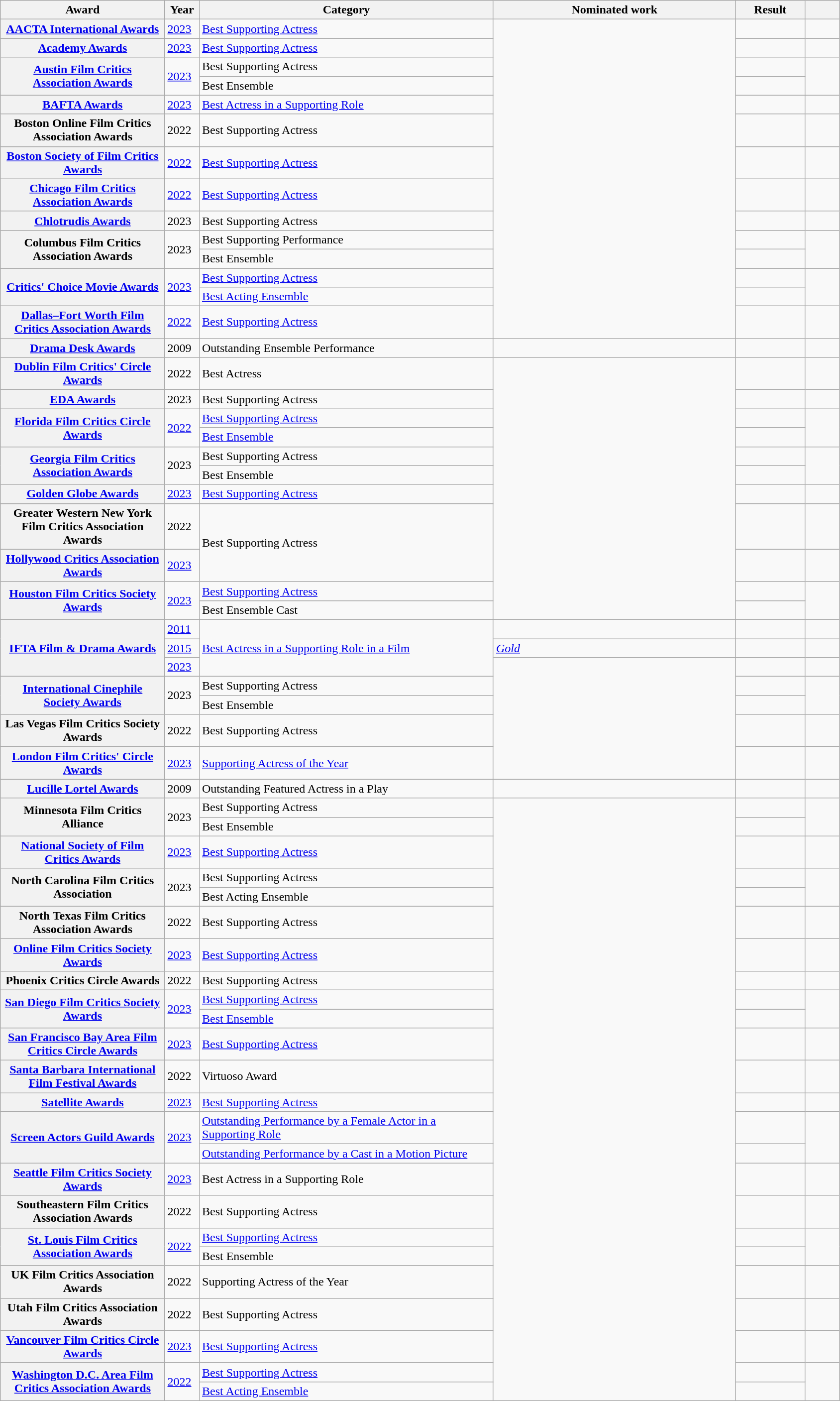<table class="wikitable sortable plainrowheaders" style="width:89%;">
<tr>
<th scope="col" style="width:19%;">Award</th>
<th scope="col" style="width:4%;">Year</th>
<th scope="col" style="width:34%;">Category</th>
<th scope="col" style="width:28%;">Nominated work</th>
<th scope="col" style="width:8%;">Result</th>
<th scope="col" style="width:4%;" class="unsortable"></th>
</tr>
<tr>
<th scope="row"><a href='#'>AACTA International Awards</a></th>
<td><a href='#'>2023</a></td>
<td><a href='#'>Best Supporting Actress</a></td>
<td rowspan="14"></td>
<td></td>
<td style="text-align:center;"></td>
</tr>
<tr>
<th scope="row"><a href='#'>Academy Awards</a></th>
<td><a href='#'>2023</a></td>
<td><a href='#'>Best Supporting Actress</a></td>
<td></td>
<td style="text-align:center;"></td>
</tr>
<tr>
<th scope="row" rowspan="2"><a href='#'>Austin Film Critics Association Awards</a></th>
<td rowspan="2"><a href='#'>2023</a></td>
<td>Best Supporting Actress</td>
<td></td>
<td style="text-align:center;" rowspan="2"></td>
</tr>
<tr>
<td>Best Ensemble</td>
<td></td>
</tr>
<tr>
<th scope="row"><a href='#'>BAFTA Awards</a></th>
<td><a href='#'>2023</a></td>
<td><a href='#'>Best Actress in a Supporting Role</a></td>
<td></td>
<td style="text-align:center;"></td>
</tr>
<tr>
<th scope="row">Boston Online Film Critics Association Awards</th>
<td>2022</td>
<td>Best Supporting Actress</td>
<td></td>
<td style="text-align:center;"></td>
</tr>
<tr>
<th scope="row"><a href='#'>Boston Society of Film Critics Awards</a></th>
<td><a href='#'>2022</a></td>
<td><a href='#'>Best Supporting Actress</a></td>
<td></td>
<td style="text-align:center;"></td>
</tr>
<tr>
<th scope="row"><a href='#'>Chicago Film Critics Association Awards</a></th>
<td><a href='#'>2022</a></td>
<td><a href='#'>Best Supporting Actress</a></td>
<td></td>
<td style="text-align:center;"></td>
</tr>
<tr>
<th scope="row"><a href='#'>Chlotrudis Awards</a></th>
<td>2023</td>
<td>Best Supporting Actress</td>
<td></td>
<td style="text-align:center;"></td>
</tr>
<tr>
<th scope="row" rowspan="2">Columbus Film Critics Association Awards</th>
<td rowspan="2">2023</td>
<td>Best Supporting Performance</td>
<td></td>
<td style="text-align:center;" rowspan="2"></td>
</tr>
<tr>
<td>Best Ensemble</td>
<td></td>
</tr>
<tr>
<th scope="row" rowspan="2"><a href='#'>Critics' Choice Movie Awards</a></th>
<td rowspan="2"><a href='#'>2023</a></td>
<td><a href='#'>Best Supporting Actress</a></td>
<td></td>
<td style="text-align:center;" rowspan="2"></td>
</tr>
<tr>
<td><a href='#'>Best Acting Ensemble</a></td>
<td></td>
</tr>
<tr>
<th scope="row"><a href='#'>Dallas–Fort Worth Film Critics Association Awards</a></th>
<td><a href='#'>2022</a></td>
<td><a href='#'>Best Supporting Actress</a></td>
<td></td>
<td style="text-align:center;"></td>
</tr>
<tr>
<th scope="row"><a href='#'>Drama Desk Awards</a></th>
<td>2009</td>
<td>Outstanding Ensemble Performance</td>
<td></td>
<td></td>
<td style="text-align:center;"></td>
</tr>
<tr>
<th scope="row"><a href='#'>Dublin Film Critics' Circle Awards</a></th>
<td>2022</td>
<td>Best Actress</td>
<td rowspan="11"></td>
<td></td>
<td style="text-align:center;"></td>
</tr>
<tr>
<th scope="row"><a href='#'>EDA Awards</a></th>
<td>2023</td>
<td>Best Supporting Actress</td>
<td></td>
<td style="text-align:center;"></td>
</tr>
<tr>
<th scope="row" rowspan="2"><a href='#'>Florida Film Critics Circle Awards</a></th>
<td rowspan="2"><a href='#'>2022</a></td>
<td><a href='#'>Best Supporting Actress</a></td>
<td></td>
<td style="text-align:center;" rowspan="2"></td>
</tr>
<tr>
<td><a href='#'>Best Ensemble</a></td>
<td></td>
</tr>
<tr>
<th scope="row" rowspan="2"><a href='#'>Georgia Film Critics Association Awards</a></th>
<td rowspan="2">2023</td>
<td>Best Supporting Actress</td>
<td></td>
<td style="text-align:center;" rowspan="2"></td>
</tr>
<tr>
<td>Best Ensemble</td>
<td></td>
</tr>
<tr>
<th scope="row"><a href='#'>Golden Globe Awards</a></th>
<td><a href='#'>2023</a></td>
<td><a href='#'>Best Supporting Actress</a></td>
<td></td>
<td style="text-align:center;"></td>
</tr>
<tr>
<th scope="row">Greater Western New York Film Critics Association Awards</th>
<td>2022</td>
<td rowspan="2">Best Supporting Actress</td>
<td></td>
<td style="text-align:center;"></td>
</tr>
<tr>
<th scope="row"><a href='#'>Hollywood Critics Association Awards</a></th>
<td><a href='#'>2023</a></td>
<td></td>
<td style="text-align:center;"></td>
</tr>
<tr>
<th scope="row" rowspan="2"><a href='#'>Houston Film Critics Society Awards</a></th>
<td rowspan="2"><a href='#'>2023</a></td>
<td><a href='#'>Best Supporting Actress</a></td>
<td></td>
<td style="text-align:center;" rowspan="2"><br></td>
</tr>
<tr>
<td>Best Ensemble Cast</td>
<td></td>
</tr>
<tr>
<th scope="row" rowspan="3"><a href='#'>IFTA Film & Drama Awards</a></th>
<td><a href='#'>2011</a></td>
<td rowspan="3"><a href='#'>Best Actress in a Supporting Role in a Film</a></td>
<td></td>
<td></td>
<td style="text-align:center;"></td>
</tr>
<tr>
<td><a href='#'>2015</a></td>
<td><em><a href='#'>Gold</a></em></td>
<td></td>
<td style="text-align:center;"></td>
</tr>
<tr>
<td><a href='#'>2023</a></td>
<td rowspan="5"></td>
<td></td>
<td style="text-align:center;"></td>
</tr>
<tr>
<th scope="row" rowspan="2"><a href='#'>International Cinephile Society Awards</a></th>
<td rowspan="2">2023</td>
<td>Best Supporting Actress</td>
<td></td>
<td style="text-align:center;" rowspan="2"></td>
</tr>
<tr>
<td>Best Ensemble</td>
<td></td>
</tr>
<tr>
<th scope="row">Las Vegas Film Critics Society Awards</th>
<td>2022</td>
<td>Best Supporting Actress</td>
<td></td>
<td style="text-align:center;"></td>
</tr>
<tr>
<th scope="row"><a href='#'>London Film Critics' Circle Awards</a></th>
<td><a href='#'>2023</a></td>
<td><a href='#'>Supporting Actress of the Year</a></td>
<td></td>
<td style="text-align:center;"></td>
</tr>
<tr>
<th scope="row"><a href='#'>Lucille Lortel Awards</a></th>
<td>2009</td>
<td>Outstanding Featured Actress in a Play</td>
<td></td>
<td></td>
<td style="text-align:center;"></td>
</tr>
<tr>
<th scope="row" rowspan="2">Minnesota Film Critics Alliance</th>
<td rowspan="2">2023</td>
<td>Best Supporting Actress</td>
<td rowspan="24"></td>
<td></td>
<td rowspan="2" style="text-align:center;"></td>
</tr>
<tr>
<td>Best Ensemble</td>
<td></td>
</tr>
<tr>
<th scope="row"><a href='#'>National Society of Film Critics Awards</a></th>
<td><a href='#'>2023</a></td>
<td><a href='#'>Best Supporting Actress</a></td>
<td></td>
<td style="text-align:center;"></td>
</tr>
<tr>
<th scope="row" rowspan="2">North Carolina Film Critics Association</th>
<td rowspan="2">2023</td>
<td>Best Supporting Actress</td>
<td></td>
<td style="text-align:center;" rowspan="2"></td>
</tr>
<tr>
<td>Best Acting Ensemble</td>
<td></td>
</tr>
<tr>
<th scope="row">North Texas Film Critics Association Awards</th>
<td>2022</td>
<td>Best Supporting Actress</td>
<td></td>
<td style="text-align:center;"></td>
</tr>
<tr>
<th scope="row"><a href='#'>Online Film Critics Society Awards</a></th>
<td><a href='#'>2023</a></td>
<td><a href='#'>Best Supporting Actress</a></td>
<td></td>
<td style="text-align:center;"></td>
</tr>
<tr>
<th scope="row">Phoenix Critics Circle Awards</th>
<td>2022</td>
<td>Best Supporting Actress</td>
<td></td>
<td style="text-align:center;"></td>
</tr>
<tr>
<th scope="row" rowspan="2"><a href='#'>San Diego Film Critics Society Awards</a></th>
<td rowspan="2"><a href='#'>2023</a></td>
<td><a href='#'>Best Supporting Actress</a></td>
<td></td>
<td style="text-align:center;" rowspan="2"></td>
</tr>
<tr>
<td><a href='#'>Best Ensemble</a></td>
<td></td>
</tr>
<tr>
<th scope="row"><a href='#'>San Francisco Bay Area Film Critics Circle Awards</a></th>
<td><a href='#'>2023</a></td>
<td><a href='#'>Best Supporting Actress</a></td>
<td></td>
<td style="text-align:center;"></td>
</tr>
<tr>
<th scope="row"><a href='#'>Santa Barbara International Film Festival Awards</a></th>
<td>2022</td>
<td>Virtuoso Award</td>
<td></td>
<td style="text-align:center;"></td>
</tr>
<tr>
<th scope="row"><a href='#'>Satellite Awards</a></th>
<td><a href='#'>2023</a></td>
<td><a href='#'>Best Supporting Actress</a></td>
<td></td>
<td style="text-align:center;"></td>
</tr>
<tr>
<th scope="row" rowspan="2"><a href='#'>Screen Actors Guild Awards</a></th>
<td rowspan="2"><a href='#'>2023</a></td>
<td><a href='#'>Outstanding Performance by a Female Actor in a Supporting Role</a></td>
<td></td>
<td style="text-align:center;" rowspan="2"></td>
</tr>
<tr>
<td><a href='#'>Outstanding Performance by a Cast in a Motion Picture</a></td>
<td></td>
</tr>
<tr>
<th scope="row"><a href='#'>Seattle Film Critics Society Awards</a></th>
<td><a href='#'>2023</a></td>
<td>Best Actress in a Supporting Role</td>
<td></td>
<td style="text-align:center;"></td>
</tr>
<tr>
<th scope="row">Southeastern Film Critics Association Awards</th>
<td>2022</td>
<td>Best Supporting Actress</td>
<td></td>
<td style="text-align:center;"></td>
</tr>
<tr>
<th scope="row" rowspan="2"><a href='#'>St. Louis Film Critics Association Awards</a></th>
<td rowspan="2"><a href='#'>2022</a></td>
<td><a href='#'>Best Supporting Actress</a></td>
<td></td>
<td style="text-align:center;" rowspan="2"></td>
</tr>
<tr>
<td>Best Ensemble</td>
<td></td>
</tr>
<tr>
<th scope="row">UK Film Critics Association Awards</th>
<td>2022</td>
<td>Supporting Actress of the Year</td>
<td></td>
<td style="text-align:center;"></td>
</tr>
<tr>
<th scope="row">Utah Film Critics Association Awards</th>
<td>2022</td>
<td>Best Supporting Actress</td>
<td></td>
<td style="text-align:center;"></td>
</tr>
<tr>
<th scope="row"><a href='#'>Vancouver Film Critics Circle Awards</a></th>
<td><a href='#'>2023</a></td>
<td><a href='#'>Best Supporting Actress</a></td>
<td></td>
<td style="text-align:center;"></td>
</tr>
<tr>
<th scope="row" rowspan="2"><a href='#'>Washington D.C. Area Film Critics Association Awards</a></th>
<td rowspan="2"><a href='#'>2022</a></td>
<td><a href='#'>Best Supporting Actress</a></td>
<td></td>
<td style="text-align:center;" rowspan="2"></td>
</tr>
<tr>
<td><a href='#'>Best Acting Ensemble</a></td>
<td></td>
</tr>
</table>
